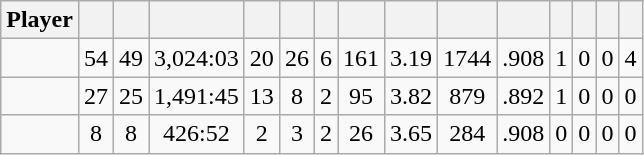<table class="wikitable sortable" style="text-align:center;">
<tr>
<th>Player</th>
<th></th>
<th></th>
<th></th>
<th></th>
<th></th>
<th></th>
<th></th>
<th></th>
<th></th>
<th></th>
<th></th>
<th></th>
<th></th>
<th></th>
</tr>
<tr>
<td style="text-align:left;"></td>
<td>54</td>
<td>49</td>
<td>3,024:03</td>
<td>20</td>
<td>26</td>
<td>6</td>
<td>161</td>
<td>3.19</td>
<td>1744</td>
<td>.908</td>
<td>1</td>
<td>0</td>
<td>0</td>
<td>4</td>
</tr>
<tr>
<td style="text-align:left;"></td>
<td>27</td>
<td>25</td>
<td>1,491:45</td>
<td>13</td>
<td>8</td>
<td>2</td>
<td>95</td>
<td>3.82</td>
<td>879</td>
<td>.892</td>
<td>1</td>
<td>0</td>
<td>0</td>
<td>0</td>
</tr>
<tr>
<td style="text-align:left;"></td>
<td>8</td>
<td>8</td>
<td>426:52</td>
<td>2</td>
<td>3</td>
<td>2</td>
<td>26</td>
<td>3.65</td>
<td>284</td>
<td>.908</td>
<td>0</td>
<td>0</td>
<td>0</td>
<td>0</td>
</tr>
</table>
